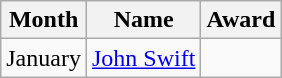<table class="wikitable"  class= style="text-align:center; border:1px #aaa solid; font-size:95%">
<tr>
<th>Month</th>
<th>Name</th>
<th>Award</th>
</tr>
<tr>
<td>January</td>
<td><a href='#'>John Swift</a></td>
<td></td>
</tr>
</table>
